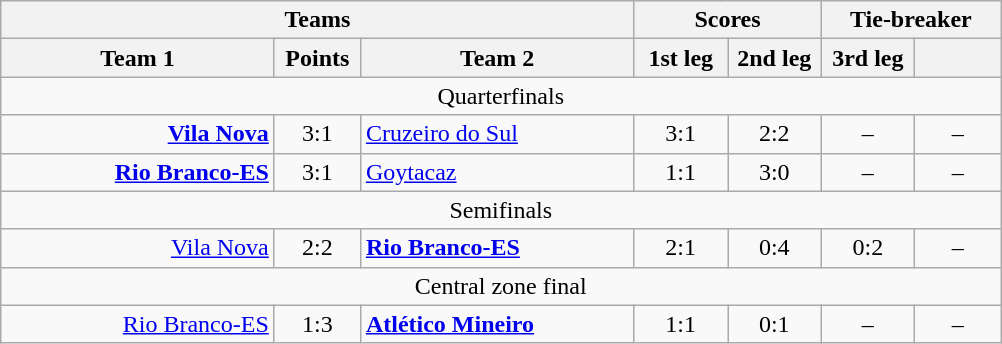<table class="wikitable" style="text-align:center;">
<tr>
<th colspan=3>Teams</th>
<th colspan=2>Scores</th>
<th colspan=2>Tie-breaker</th>
</tr>
<tr>
<th width="175">Team 1</th>
<th width="50">Points</th>
<th width="175">Team 2</th>
<th width="55">1st leg</th>
<th width="55">2nd leg</th>
<th width="55">3rd leg</th>
<th width="50"></th>
</tr>
<tr>
<td agin=center colspan="7">Quarterfinals</td>
</tr>
<tr>
<td align=right><strong><a href='#'>Vila Nova</a></strong> </td>
<td>3:1</td>
<td align=left> <a href='#'>Cruzeiro do Sul</a></td>
<td>3:1</td>
<td>2:2</td>
<td>–</td>
<td>–</td>
</tr>
<tr>
<td align=right><strong><a href='#'>Rio Branco-ES</a></strong> </td>
<td>3:1</td>
<td align=left> <a href='#'>Goytacaz</a></td>
<td>1:1</td>
<td>3:0</td>
<td>–</td>
<td>–</td>
</tr>
<tr>
<td agin=center colspan="7">Semifinals</td>
</tr>
<tr>
<td align=right><a href='#'>Vila Nova</a> </td>
<td>2:2</td>
<td align=left> <strong><a href='#'>Rio Branco-ES</a></strong></td>
<td>2:1</td>
<td>0:4</td>
<td>0:2</td>
<td>–</td>
</tr>
<tr>
<td agin=center colspan="7">Central zone final</td>
</tr>
<tr>
<td align=right><a href='#'>Rio Branco-ES</a> </td>
<td>1:3</td>
<td align=left> <strong><a href='#'>Atlético Mineiro</a></strong></td>
<td>1:1</td>
<td>0:1</td>
<td>–</td>
<td>–</td>
</tr>
</table>
